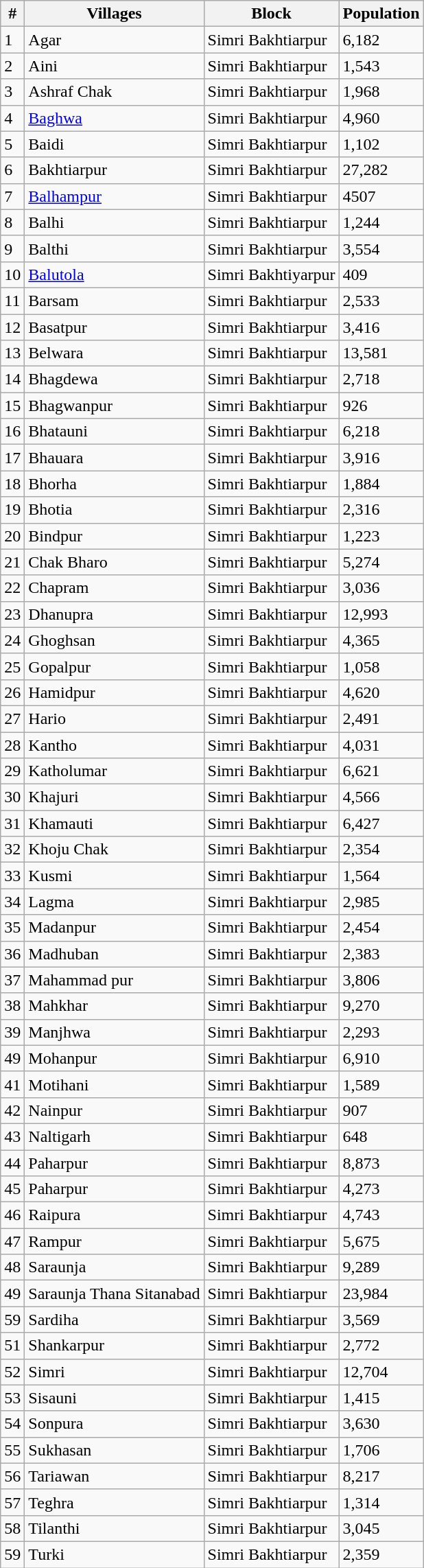<table class="wikitable">
<tr>
<th>#</th>
<th>Villages</th>
<th>Block</th>
<th>Population</th>
</tr>
<tr>
<td>1</td>
<td>Agar</td>
<td>Simri Bakhtiarpur</td>
<td>6,182</td>
</tr>
<tr>
<td>2</td>
<td>Aini</td>
<td>Simri Bakhtiarpur</td>
<td>1,543</td>
</tr>
<tr>
<td>3</td>
<td>Ashraf Chak</td>
<td>Simri Bakhtiarpur</td>
<td>1,968</td>
</tr>
<tr>
<td>4</td>
<td><a href='#'>Baghwa</a></td>
<td>Simri Bakhtiarpur</td>
<td>4,960</td>
</tr>
<tr>
<td>5</td>
<td>Baidi</td>
<td>Simri Bakhtiarpur</td>
<td>1,102</td>
</tr>
<tr>
<td>6</td>
<td>Bakhtiarpur</td>
<td>Simri Bakhtiarpur</td>
<td>27,282</td>
</tr>
<tr>
<td>7</td>
<td><a href='#'>Balhampur</a></td>
<td>Simri Bakhtiarpur</td>
<td>4507</td>
</tr>
<tr>
<td>8</td>
<td>Balhi</td>
<td>Simri Bakhtiarpur</td>
<td>1,244</td>
</tr>
<tr>
<td>9</td>
<td>Balthi</td>
<td>Simri Bakhtiarpur</td>
<td>3,554</td>
</tr>
<tr>
<td>10</td>
<td><a href='#'>Balutola</a></td>
<td>Simri Bakhtiyarpur</td>
<td>409</td>
</tr>
<tr>
<td>11</td>
<td>Barsam</td>
<td>Simri Bakhtiarpur</td>
<td>2,533</td>
</tr>
<tr>
<td>12</td>
<td>Basatpur</td>
<td>Simri Bakhtiarpur</td>
<td>3,416</td>
</tr>
<tr>
<td>13</td>
<td>Belwara</td>
<td>Simri Bakhtiarpur</td>
<td>13,581</td>
</tr>
<tr>
<td>14</td>
<td>Bhagdewa</td>
<td>Simri Bakhtiarpur</td>
<td>2,718</td>
</tr>
<tr>
<td>15</td>
<td>Bhagwanpur</td>
<td>Simri Bakhtiarpur</td>
<td>926</td>
</tr>
<tr>
<td>16</td>
<td>Bhatauni</td>
<td>Simri Bakhtiarpur</td>
<td>6,218</td>
</tr>
<tr>
<td>17</td>
<td>Bhauara</td>
<td>Simri Bakhtiarpur</td>
<td>3,916</td>
</tr>
<tr>
<td>18</td>
<td>Bhorha</td>
<td>Simri Bakhtiarpur</td>
<td>1,884</td>
</tr>
<tr>
<td>19</td>
<td>Bhotia</td>
<td>Simri Bakhtiarpur</td>
<td>2,316</td>
</tr>
<tr>
<td>20</td>
<td>Bindpur</td>
<td>Simri Bakhtiarpur</td>
<td>1,223</td>
</tr>
<tr>
<td>21</td>
<td>Chak Bharo</td>
<td>Simri Bakhtiarpur</td>
<td>5,274</td>
</tr>
<tr>
<td>22</td>
<td>Chapram</td>
<td>Simri Bakhtiarpur</td>
<td>3,036</td>
</tr>
<tr>
<td>23</td>
<td>Dhanupra</td>
<td>Simri Bakhtiarpur</td>
<td>12,993</td>
</tr>
<tr>
<td>24</td>
<td>Ghoghsan</td>
<td>Simri Bakhtiarpur</td>
<td>4,365</td>
</tr>
<tr>
<td>25</td>
<td>Gopalpur</td>
<td>Simri Bakhtiarpur</td>
<td>1,058</td>
</tr>
<tr>
<td>26</td>
<td>Hamidpur</td>
<td>Simri Bakhtiarpur</td>
<td>4,620</td>
</tr>
<tr>
<td>27</td>
<td>Hario</td>
<td>Simri Bakhtiarpur</td>
<td>2,491</td>
</tr>
<tr>
<td>28</td>
<td>Kantho</td>
<td>Simri Bakhtiarpur</td>
<td>4,031</td>
</tr>
<tr>
<td>29</td>
<td>Katholumar</td>
<td>Simri Bakhtiarpur</td>
<td>6,621</td>
</tr>
<tr>
<td>30</td>
<td>Khajuri</td>
<td>Simri Bakhtiarpur</td>
<td>4,566</td>
</tr>
<tr>
<td>31</td>
<td>Khamauti</td>
<td>Simri Bakhtiarpur</td>
<td>6,427</td>
</tr>
<tr>
<td>32</td>
<td>Khoju Chak</td>
<td>Simri Bakhtiarpur</td>
<td>2,354</td>
</tr>
<tr>
<td>33</td>
<td>Kusmi</td>
<td>Simri Bakhtiarpur</td>
<td>1,564</td>
</tr>
<tr>
<td>34</td>
<td>Lagma</td>
<td>Simri Bakhtiarpur</td>
<td>2,985</td>
</tr>
<tr>
<td>35</td>
<td>Madanpur</td>
<td>Simri Bakhtiarpur</td>
<td>2,454</td>
</tr>
<tr>
<td>36</td>
<td>Madhuban</td>
<td>Simri Bakhtiarpur</td>
<td>2,383</td>
</tr>
<tr>
<td>37</td>
<td>Mahammad pur</td>
<td>Simri Bakhtiarpur</td>
<td>3,806</td>
</tr>
<tr>
<td>38</td>
<td>Mahkhar</td>
<td>Simri Bakhtiarpur</td>
<td>9,270</td>
</tr>
<tr>
<td>39</td>
<td>Manjhwa</td>
<td>Simri Bakhtiarpur</td>
<td>2,293</td>
</tr>
<tr>
<td>49</td>
<td>Mohanpur</td>
<td>Simri Bakhtiarpur</td>
<td>6,910</td>
</tr>
<tr>
<td>41</td>
<td>Motihani</td>
<td>Simri Bakhtiarpur</td>
<td>1,589</td>
</tr>
<tr>
<td>42</td>
<td>Nainpur</td>
<td>Simri Bakhtiarpur</td>
<td>907</td>
</tr>
<tr>
<td>43</td>
<td>Naltigarh</td>
<td>Simri Bakhtiarpur</td>
<td>648</td>
</tr>
<tr>
<td>44</td>
<td>Paharpur</td>
<td>Simri Bakhtiarpur</td>
<td>8,873</td>
</tr>
<tr>
<td>45</td>
<td>Paharpur</td>
<td>Simri Bakhtiarpur</td>
<td>4,273</td>
</tr>
<tr>
<td>46</td>
<td>Raipura</td>
<td>Simri Bakhtiarpur</td>
<td>4,743</td>
</tr>
<tr>
<td>47</td>
<td>Rampur</td>
<td>Simri Bakhtiarpur</td>
<td>5,675</td>
</tr>
<tr>
<td>48</td>
<td>Saraunja</td>
<td>Simri Bakhtiarpur</td>
<td>9,289</td>
</tr>
<tr>
<td>49</td>
<td>Saraunja Thana Sitanabad</td>
<td>Simri Bakhtiarpur</td>
<td>23,984</td>
</tr>
<tr>
<td>59</td>
<td>Sardiha</td>
<td>Simri Bakhtiarpur</td>
<td>3,569</td>
</tr>
<tr>
<td>51</td>
<td>Shankarpur</td>
<td>Simri Bakhtiarpur</td>
<td>2,772</td>
</tr>
<tr>
<td>52</td>
<td>Simri</td>
<td>Simri Bakhtiarpur</td>
<td>12,704</td>
</tr>
<tr>
<td>53</td>
<td>Sisauni</td>
<td>Simri Bakhtiarpur</td>
<td>1,415</td>
</tr>
<tr>
<td>54</td>
<td>Sonpura</td>
<td>Simri Bakhtiarpur</td>
<td>3,630</td>
</tr>
<tr>
<td>55</td>
<td>Sukhasan</td>
<td>Simri Bakhtiarpur</td>
<td>1,706</td>
</tr>
<tr>
<td>56</td>
<td>Tariawan</td>
<td>Simri Bakhtiarpur</td>
<td>8,217</td>
</tr>
<tr>
<td>57</td>
<td>Teghra</td>
<td>Simri Bakhtiarpur</td>
<td>1,314</td>
</tr>
<tr>
<td>58</td>
<td>Tilanthi</td>
<td>Simri Bakhtiarpur</td>
<td>3,045</td>
</tr>
<tr>
<td>59</td>
<td>Turki</td>
<td>Simri Bakhtiarpur</td>
<td>2,359</td>
</tr>
</table>
